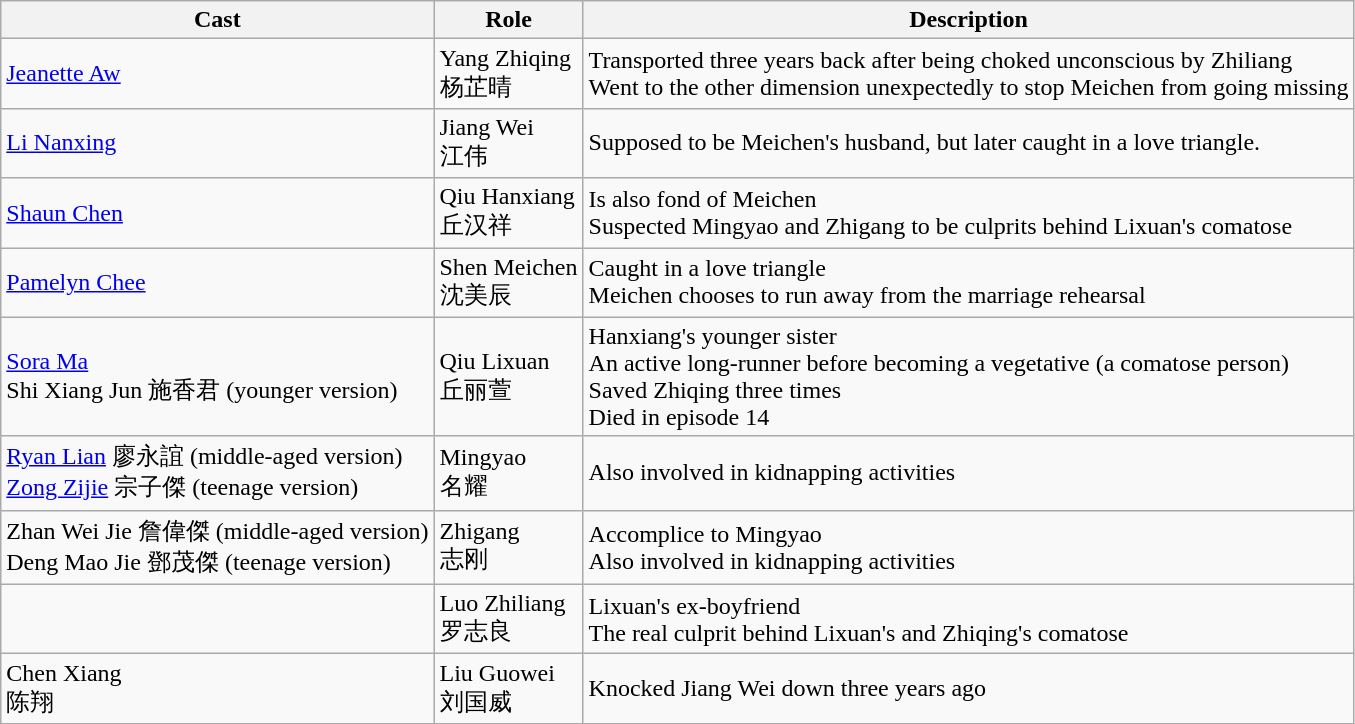<table class="wikitable">
<tr>
<th>Cast</th>
<th>Role</th>
<th>Description</th>
</tr>
<tr>
<td><a href='#'>Jeanette Aw</a></td>
<td>Yang Zhiqing<br> 杨芷晴</td>
<td>Transported three years back after being choked unconscious by Zhiliang<br> Went to the other dimension unexpectedly to stop Meichen from going missing</td>
</tr>
<tr>
<td><a href='#'>Li Nanxing</a></td>
<td>Jiang Wei<br> 江伟</td>
<td>Supposed to be Meichen's husband, but later caught in a love triangle.</td>
</tr>
<tr>
<td><a href='#'>Shaun Chen</a></td>
<td>Qiu Hanxiang<br> 丘汉祥</td>
<td>Is also fond of Meichen <br> Suspected Mingyao and Zhigang to be culprits behind Lixuan's comatose</td>
</tr>
<tr>
<td><a href='#'>Pamelyn Chee</a></td>
<td>Shen Meichen<br> 沈美辰</td>
<td>Caught in a love triangle<br> Meichen chooses to run away from the marriage rehearsal</td>
</tr>
<tr>
<td><a href='#'>Sora Ma</a> <br>Shi Xiang Jun 施香君 (younger version)</td>
<td>Qiu Lixuan<br> 丘丽萱</td>
<td>Hanxiang's younger sister<br> An active long-runner before becoming a vegetative (a comatose person) <br> Saved Zhiqing three times <br> Died in episode 14</td>
</tr>
<tr>
<td><a href='#'>Ryan Lian</a> 廖永誼 (middle-aged version)<br><a href='#'>Zong Zijie</a> 宗子傑 (teenage version)</td>
<td>Mingyao<br> 名耀</td>
<td>Also involved in kidnapping activities</td>
</tr>
<tr>
<td>Zhan Wei Jie 詹偉傑 (middle-aged version)<br>Deng Mao Jie 鄧茂傑 (teenage version)</td>
<td>Zhigang<br> 志刚</td>
<td>Accomplice to Mingyao<br> Also involved in kidnapping activities</td>
</tr>
<tr>
<td></td>
<td>Luo Zhiliang<br> 罗志良</td>
<td>Lixuan's ex-boyfriend<br> The real culprit behind Lixuan's and Zhiqing's comatose</td>
</tr>
<tr>
<td>Chen Xiang<br> 陈翔</td>
<td>Liu Guowei<br> 刘国威</td>
<td>Knocked Jiang Wei down three years ago</td>
</tr>
</table>
